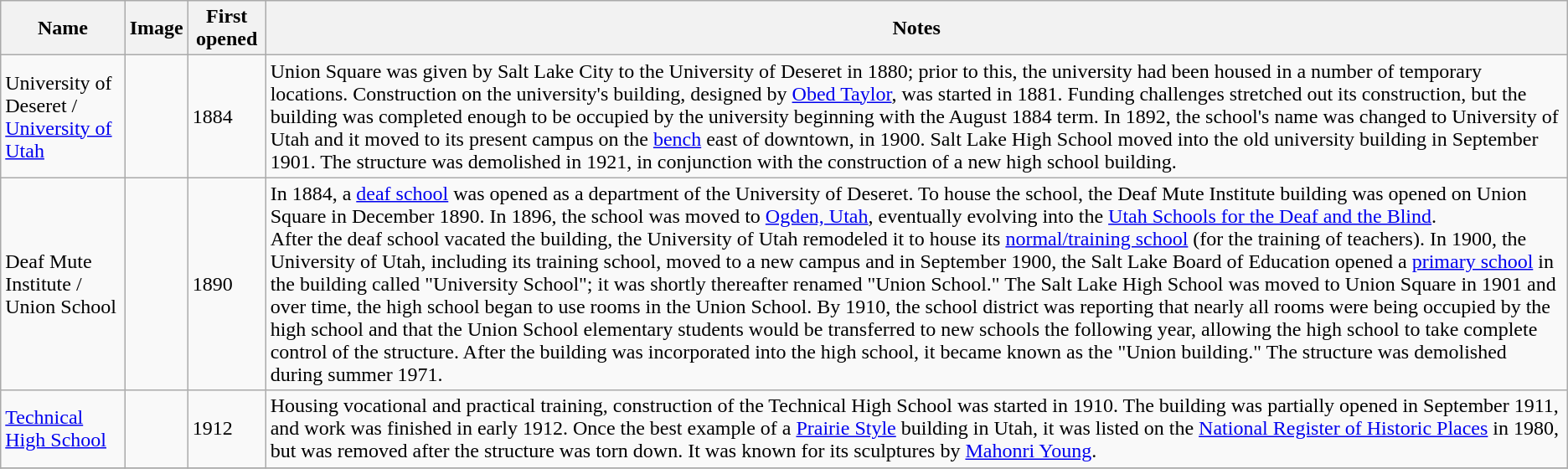<table class="wikitable">
<tr>
<th>Name</th>
<th>Image</th>
<th>First opened</th>
<th>Notes</th>
</tr>
<tr>
<td>University of Deseret /<br><a href='#'>University of Utah</a></td>
<td></td>
<td>1884</td>
<td>Union Square was given by Salt Lake City to the University of Deseret in 1880; prior to this, the university had been housed in a number of temporary locations. Construction on the university's building, designed by <a href='#'>Obed Taylor</a>, was started in 1881. Funding challenges stretched out its construction, but the building was completed enough to be occupied by the university beginning with the August 1884 term. In 1892, the school's name was changed to University of Utah and it moved to its present campus on the <a href='#'>bench</a> east of downtown, in 1900. Salt Lake High School moved into the old university building in September 1901. The structure was demolished in 1921, in conjunction with the construction of a new high school building.</td>
</tr>
<tr>
<td>Deaf Mute Institute / Union School</td>
<td></td>
<td>1890</td>
<td>In 1884, a <a href='#'>deaf school</a> was opened as a department of the University of Deseret. To house the school, the Deaf Mute Institute building was opened on Union Square in December 1890. In 1896, the school was moved to <a href='#'>Ogden, Utah</a>, eventually evolving into the <a href='#'>Utah Schools for the Deaf and the Blind</a>.<br>After the deaf school vacated the building, the University of Utah remodeled it to house its <a href='#'>normal/training school</a> (for the training of teachers). In 1900, the University of Utah, including its training school, moved to a new campus and in September 1900, the Salt Lake Board of Education opened a <a href='#'>primary school</a> in the building called "University School"; it was shortly thereafter renamed "Union School." The Salt Lake High School was moved to Union Square in 1901 and over time, the high school began to use rooms in the Union School. By 1910, the school district was reporting that nearly all rooms were being occupied by the high school and that the Union School elementary students would be transferred to new schools the following year, allowing the high school to take complete control of the structure. After the building was incorporated into the high school, it became known as the "Union building." The structure was demolished during summer 1971.</td>
</tr>
<tr>
<td><a href='#'>Technical High School</a></td>
<td></td>
<td>1912</td>
<td>Housing vocational and practical training, construction of the Technical High School was started in 1910. The building was partially opened in September 1911, and work was finished in early 1912. Once the best example of a <a href='#'>Prairie Style</a> building in Utah, it was listed on the <a href='#'>National Register of Historic Places</a> in 1980, but was removed after the structure was torn down. It was known for its sculptures by <a href='#'>Mahonri Young</a>.</td>
</tr>
<tr>
</tr>
</table>
